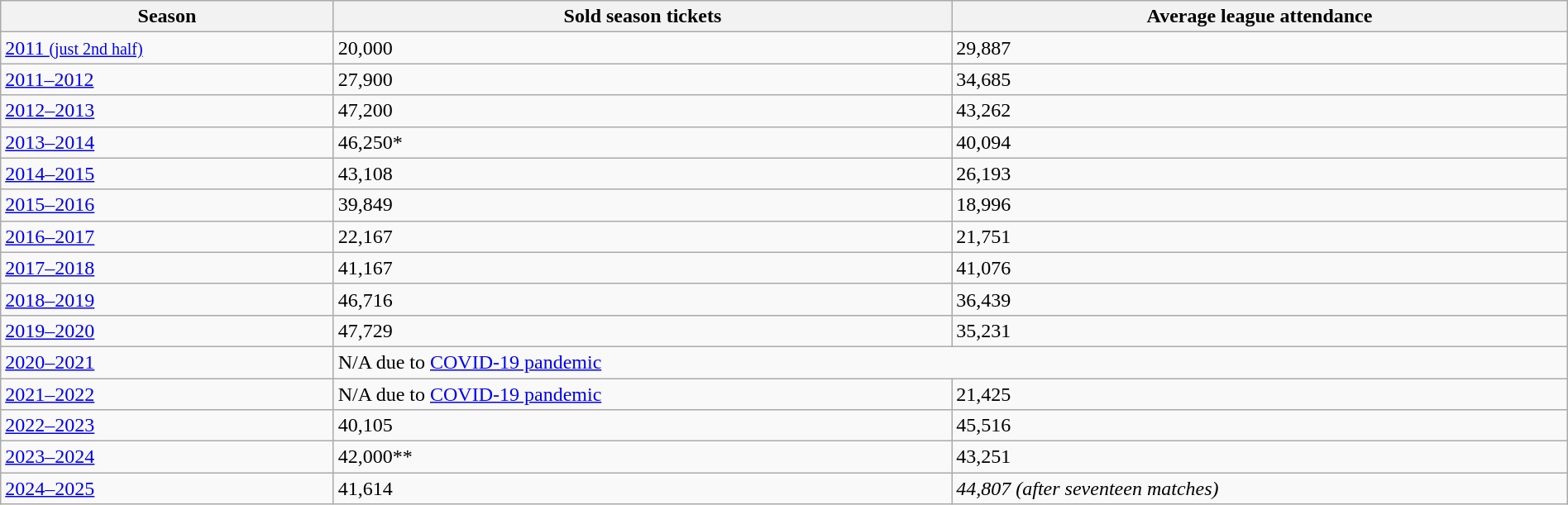<table class="wikitable sortable" style="width:100%; margin:0" style="text-align:center">
<tr>
<th>Season</th>
<th>Sold season tickets</th>
<th>Average league attendance</th>
</tr>
<tr>
<td><a href='#'>2011 <small>(just 2nd half)</small></a></td>
<td>20,000</td>
<td>29,887</td>
</tr>
<tr>
<td><a href='#'>2011–2012</a></td>
<td>27,900</td>
<td>34,685</td>
</tr>
<tr>
<td><a href='#'>2012–2013</a></td>
<td>47,200</td>
<td>43,262</td>
</tr>
<tr>
<td><a href='#'>2013–2014</a></td>
<td>46,250*</td>
<td>40,094</td>
</tr>
<tr>
<td><a href='#'>2014–2015</a></td>
<td>43,108</td>
<td>26,193</td>
</tr>
<tr>
<td><a href='#'>2015–2016</a></td>
<td>39,849</td>
<td>18,996</td>
</tr>
<tr>
<td><a href='#'>2016–2017</a></td>
<td>22,167</td>
<td>21,751</td>
</tr>
<tr>
<td><a href='#'>2017–2018</a></td>
<td>41,167</td>
<td>41,076</td>
</tr>
<tr>
<td><a href='#'>2018–2019</a></td>
<td>46,716</td>
<td>36,439</td>
</tr>
<tr>
<td><a href='#'>2019–2020</a></td>
<td>47,729</td>
<td>35,231</td>
</tr>
<tr>
<td><a href='#'>2020–2021</a></td>
<td colspan=2>N/A due to <a href='#'>COVID-19 pandemic</a></td>
</tr>
<tr>
<td><a href='#'>2021–2022</a></td>
<td>N/A due to <a href='#'>COVID-19 pandemic</a></td>
<td>21,425</td>
</tr>
<tr>
<td><a href='#'>2022–2023</a></td>
<td>40,105</td>
<td>45,516</td>
</tr>
<tr>
<td><a href='#'>2023–2024</a></td>
<td>42,000**</td>
<td>43,251</td>
</tr>
<tr>
<td><a href='#'>2024–2025</a></td>
<td>41,614</td>
<td><em>44,807 (after seventeen matches)</em></td>
</tr>
</table>
